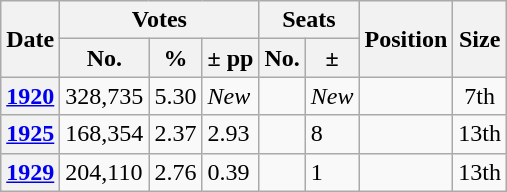<table class=wikitable>
<tr>
<th rowspan="2">Date</th>
<th colspan="3">Votes</th>
<th colspan="2">Seats</th>
<th rowspan="2">Position</th>
<th rowspan="2">Size</th>
</tr>
<tr>
<th>No.</th>
<th>%</th>
<th>± pp</th>
<th>No.</th>
<th>±</th>
</tr>
<tr>
<th><a href='#'>1920</a></th>
<td>328,735</td>
<td>5.30</td>
<td><em>New</em></td>
<td></td>
<td><em>New</em></td>
<td></td>
<td align="center">7th</td>
</tr>
<tr>
<th><a href='#'>1925</a></th>
<td>168,354</td>
<td>2.37</td>
<td> 2.93</td>
<td></td>
<td> 8</td>
<td></td>
<td> 13th</td>
</tr>
<tr>
<th><a href='#'>1929</a></th>
<td>204,110</td>
<td>2.76</td>
<td> 0.39</td>
<td></td>
<td> 1</td>
<td></td>
<td> 13th</td>
</tr>
</table>
